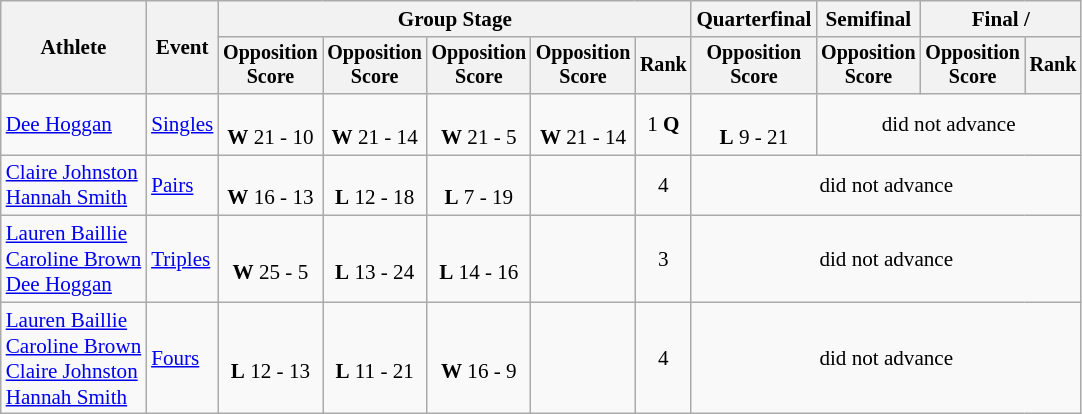<table class="wikitable" style="font-size:88%; text-align:center">
<tr>
<th rowspan=2>Athlete</th>
<th rowspan=2>Event</th>
<th colspan=5>Group Stage</th>
<th>Quarterfinal</th>
<th>Semifinal</th>
<th colspan=2>Final / </th>
</tr>
<tr style="font-size:95%">
<th>Opposition<br>Score</th>
<th>Opposition<br>Score</th>
<th>Opposition<br>Score</th>
<th>Opposition<br>Score</th>
<th>Rank</th>
<th>Opposition<br>Score</th>
<th>Opposition<br>Score</th>
<th>Opposition<br>Score</th>
<th>Rank</th>
</tr>
<tr>
<td align=left><a href='#'>Dee Hoggan</a></td>
<td align=left><a href='#'>Singles</a></td>
<td><br><strong>W</strong> 21 - 10</td>
<td><br><strong>W</strong> 21 - 14</td>
<td><br><strong>W</strong> 21 - 5</td>
<td><br><strong>W</strong> 21 - 14</td>
<td>1 <strong>Q</strong></td>
<td><br><strong>L</strong> 9 - 21</td>
<td colspan=3>did not advance</td>
</tr>
<tr>
<td align=left><a href='#'>Claire Johnston</a><br><a href='#'>Hannah Smith</a></td>
<td align=left><a href='#'>Pairs</a></td>
<td><br><strong>W</strong> 16 - 13</td>
<td><br><strong>L</strong> 12 - 18</td>
<td><br><strong>L</strong> 7 - 19</td>
<td></td>
<td>4</td>
<td colspan=4>did not advance</td>
</tr>
<tr>
<td align=left><a href='#'>Lauren Baillie</a><br><a href='#'>Caroline Brown</a><br><a href='#'>Dee Hoggan</a></td>
<td align=left><a href='#'>Triples</a></td>
<td><br><strong>W</strong> 25 - 5</td>
<td><br><strong>L</strong> 13 - 24</td>
<td><br><strong>L</strong> 14 - 16</td>
<td></td>
<td>3</td>
<td colspan=4>did not advance</td>
</tr>
<tr>
<td align=left><a href='#'>Lauren Baillie</a><br><a href='#'>Caroline Brown</a><br><a href='#'>Claire Johnston</a><br><a href='#'>Hannah Smith</a></td>
<td align=left><a href='#'>Fours</a></td>
<td><br><strong>L</strong> 12 - 13</td>
<td><br><strong>L</strong> 11 - 21</td>
<td><br><strong>W</strong> 16 - 9</td>
<td></td>
<td>4</td>
<td colspan=4>did not advance</td>
</tr>
</table>
